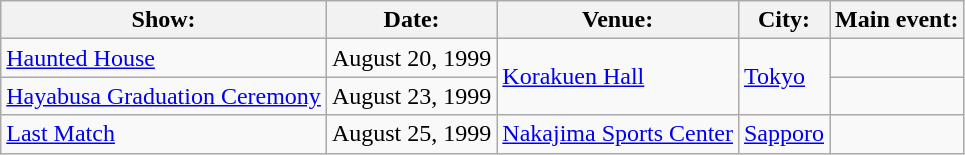<table class="wikitable">
<tr>
<th>Show:</th>
<th>Date:</th>
<th>Venue:</th>
<th>City:</th>
<th>Main event:</th>
</tr>
<tr>
<td><a href='#'>Haunted House</a></td>
<td>August 20, 1999</td>
<td rowspan="2"><a href='#'>Korakuen Hall</a></td>
<td rowspan="2"><a href='#'>Tokyo</a></td>
<td></td>
</tr>
<tr>
<td><a href='#'>Hayabusa Graduation Ceremony</a></td>
<td>August 23, 1999</td>
<td></td>
</tr>
<tr>
<td><a href='#'>Last Match</a></td>
<td>August 25, 1999</td>
<td><a href='#'>Nakajima Sports Center</a></td>
<td><a href='#'>Sapporo</a></td>
<td></td>
</tr>
</table>
